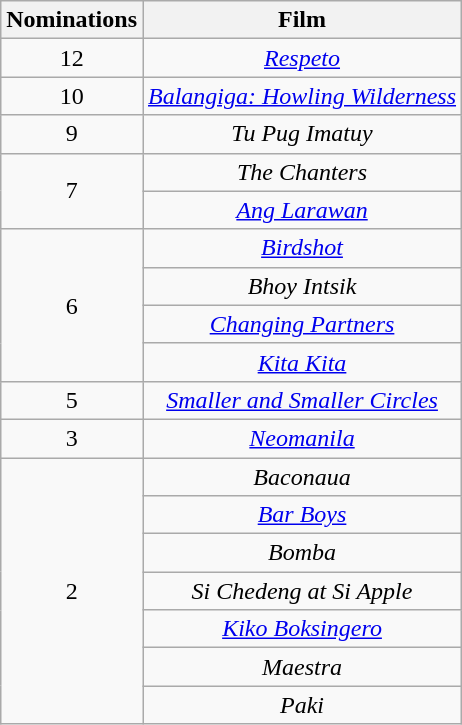<table class="wikitable" style="text-align:center;">
<tr>
<th scope="col" width="55">Nominations</th>
<th scope="col" align="center">Film</th>
</tr>
<tr>
<td style="text-align:center">12</td>
<td><em><a href='#'>Respeto</a></em></td>
</tr>
<tr>
<td style="text-align:center">10</td>
<td><em><a href='#'>Balangiga: Howling Wilderness</a></em></td>
</tr>
<tr>
<td style="text-align:center">9</td>
<td><em>Tu Pug Imatuy</em></td>
</tr>
<tr>
<td rowspan=2 style="text-align:center">7</td>
<td><em>The Chanters</em></td>
</tr>
<tr>
<td><em><a href='#'>Ang Larawan</a></em></td>
</tr>
<tr>
<td rowspan=4 style="text-align:center">6</td>
<td><em><a href='#'>Birdshot</a></em></td>
</tr>
<tr>
<td><em>Bhoy Intsik</em></td>
</tr>
<tr>
<td><em><a href='#'>Changing Partners</a></em></td>
</tr>
<tr>
<td><em><a href='#'>Kita Kita</a></em></td>
</tr>
<tr>
<td style="text-align:center">5</td>
<td><em><a href='#'>Smaller and Smaller Circles</a></em></td>
</tr>
<tr>
<td style="text-align:center">3</td>
<td><em><a href='#'>Neomanila</a></em></td>
</tr>
<tr>
<td rowspan=7 style="text-align:center">2</td>
<td><em>Baconaua</em></td>
</tr>
<tr>
<td><em><a href='#'>Bar Boys</a></em></td>
</tr>
<tr>
<td><em>Bomba</em></td>
</tr>
<tr>
<td><em>Si Chedeng at Si Apple</em></td>
</tr>
<tr>
<td><em><a href='#'>Kiko Boksingero</a></em></td>
</tr>
<tr>
<td><em>Maestra</em></td>
</tr>
<tr>
<td><em>Paki</em></td>
</tr>
</table>
